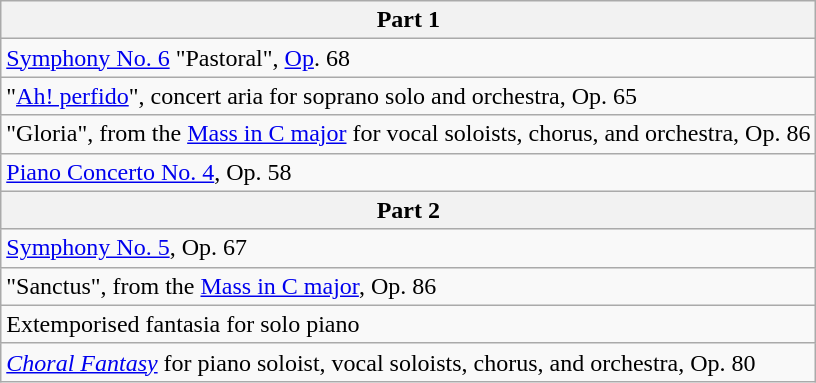<table class="wikitable">
<tr>
<th>Part 1</th>
</tr>
<tr>
<td><a href='#'>Symphony No. 6</a> "Pastoral", <a href='#'>Op</a>. 68</td>
</tr>
<tr>
<td>"<a href='#'>Ah! perfido</a>", concert aria for soprano solo and orchestra, Op. 65</td>
</tr>
<tr>
<td>"Gloria", from the <a href='#'>Mass in C major</a> for vocal soloists, chorus, and orchestra, Op. 86</td>
</tr>
<tr>
<td><a href='#'>Piano Concerto No. 4</a>, Op. 58</td>
</tr>
<tr>
<th>Part 2</th>
</tr>
<tr>
<td><a href='#'>Symphony No. 5</a>, Op. 67</td>
</tr>
<tr>
<td>"Sanctus", from the <a href='#'>Mass in C major</a>, Op. 86</td>
</tr>
<tr>
<td>Extemporised fantasia for solo piano</td>
</tr>
<tr>
<td><em><a href='#'>Choral Fantasy</a></em> for piano soloist, vocal soloists, chorus, and orchestra, Op. 80</td>
</tr>
</table>
